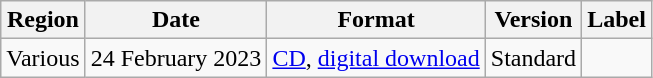<table class="wikitable sortable">
<tr>
<th>Region</th>
<th>Date</th>
<th>Format</th>
<th>Version</th>
<th>Label</th>
</tr>
<tr>
<td>Various</td>
<td>24 February 2023</td>
<td rowspan="2"><a href='#'>CD</a>, <a href='#'>digital download</a></td>
<td>Standard</td>
<td></td>
</tr>
</table>
